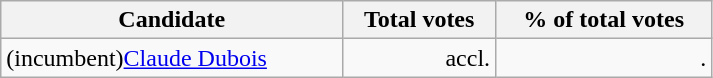<table class="wikitable" width="475">
<tr>
<th align="left">Candidate</th>
<th align="right">Total votes</th>
<th align="right">% of total votes</th>
</tr>
<tr>
<td align="left">(incumbent)<a href='#'>Claude Dubois</a></td>
<td align="right">accl.</td>
<td align="right">.</td>
</tr>
</table>
